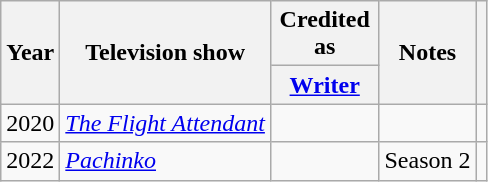<table class="wikitable plainrowheaders">
<tr>
<th rowspan="2" scope="col">Year</th>
<th rowspan="2" scope="col">Television show</th>
<th colspan="1" scope="col">Credited as</th>
<th rowspan="2" scope="col" class="unsortable">Notes</th>
<th rowspan="2" scope="col" class="unsortable"></th>
</tr>
<tr>
<th width="65"><a href='#'>Writer</a></th>
</tr>
<tr>
<td>2020</td>
<td><em><a href='#'>The Flight Attendant</a></em></td>
<td></td>
<td></td>
<td></td>
</tr>
<tr>
<td>2022</td>
<td><em><a href='#'>Pachinko</a></em></td>
<td></td>
<td>Season 2</td>
<td></td>
</tr>
</table>
